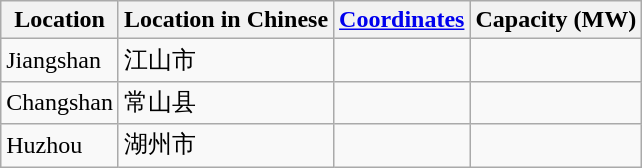<table class="wikitable sortable">
<tr>
<th>Location</th>
<th>Location in Chinese</th>
<th><a href='#'>Coordinates</a></th>
<th>Capacity (MW)</th>
</tr>
<tr>
<td>Jiangshan</td>
<td>江山市</td>
<td></td>
<td></td>
</tr>
<tr>
<td>Changshan</td>
<td>常山县</td>
<td></td>
<td></td>
</tr>
<tr>
<td>Huzhou</td>
<td>湖州市</td>
<td><br> 
 
 
 
</td>
<td></td>
</tr>
</table>
